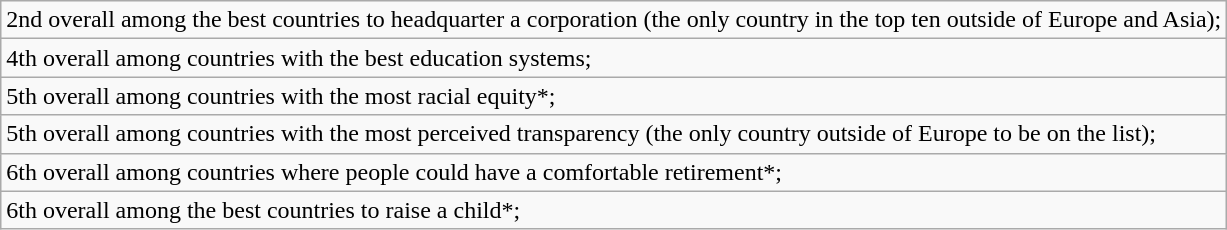<table class="wikitable">
<tr>
<td>2nd overall among the best countries to headquarter a corporation (the only country in the top ten outside of Europe and Asia);</td>
</tr>
<tr>
<td>4th overall among countries with the best education systems;</td>
</tr>
<tr>
<td>5th overall among countries with the most racial equity*;</td>
</tr>
<tr>
<td>5th overall among countries with the most perceived transparency (the only country outside of Europe to be on the list);</td>
</tr>
<tr>
<td>6th overall among countries where people could have a comfortable retirement*;</td>
</tr>
<tr>
<td>6th overall among the best countries to raise a child*;</td>
</tr>
</table>
